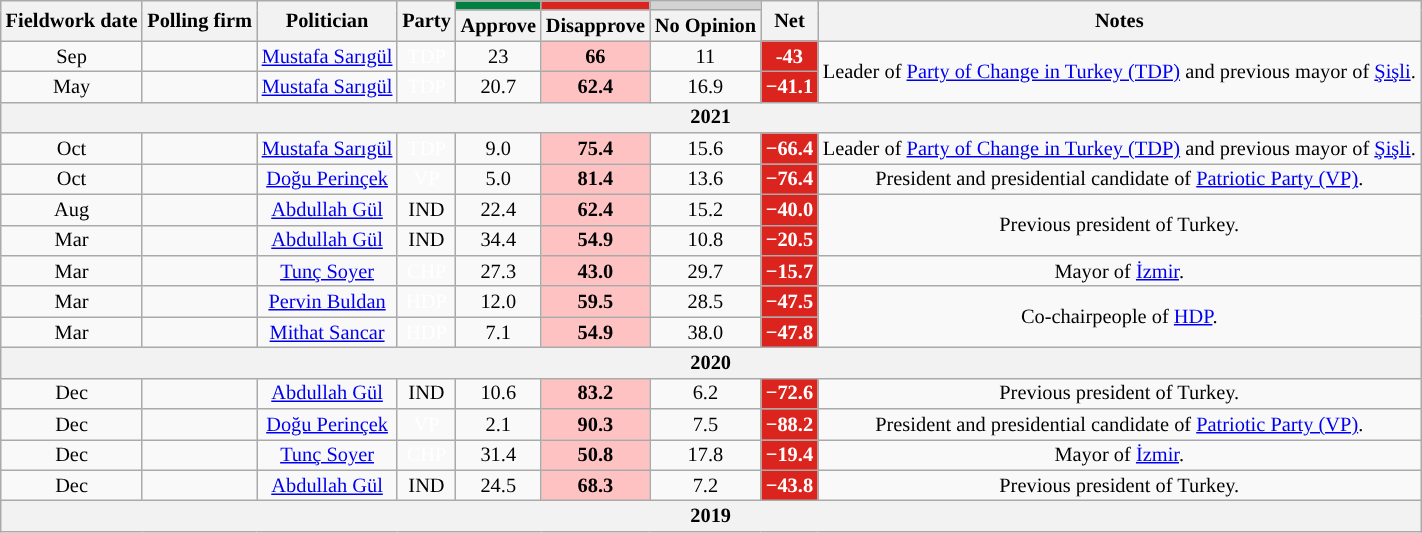<table class="wikitable mw-collapsible" style="text-align:center; font-size:85%; line-height:14px;">
<tr>
<th rowspan="2">Fieldwork date</th>
<th rowspan="2">Polling firm</th>
<th rowspan="2">Politician</th>
<th rowspan="2">Party</th>
<th style="background: #008142;"></th>
<th style="background: #DC241F;"></th>
<th style="background: lightgrey;"></th>
<th rowspan="2">Net</th>
<th rowspan="2">Notes</th>
</tr>
<tr>
<th>Approve</th>
<th>Disapprove</th>
<th>No Opinion</th>
</tr>
<tr>
<td>Sep</td>
<td></td>
<td><a href='#'>Mustafa Sarıgül</a></td>
<td style="color:white;background:">TDP</td>
<td>23</td>
<td style="background:#FFC2C2"><strong>66</strong></td>
<td>11</td>
<th style="background:#DC241F; color:white;">-43</th>
<td rowspan="2">Leader of <a href='#'>Party of Change in Turkey (TDP)</a> and previous mayor of <a href='#'>Şişli</a>.</td>
</tr>
<tr>
<td>May</td>
<td></td>
<td><a href='#'>Mustafa Sarıgül</a></td>
<td style="color:white;background:">TDP</td>
<td>20.7</td>
<td style="background:#FFC2C2"><strong>62.4</strong></td>
<td>16.9</td>
<th style="background:#DC241F; color:white;">−41.1</th>
</tr>
<tr>
<th colspan="9">2021</th>
</tr>
<tr>
<td>Oct</td>
<td></td>
<td><a href='#'>Mustafa Sarıgül</a></td>
<td style="color:white;background:">TDP</td>
<td>9.0</td>
<td style="background:#FFC2C2"><strong>75.4</strong></td>
<td>15.6</td>
<th style="background:#DC241F; color:white;">−66.4</th>
<td>Leader of <a href='#'>Party of Change in Turkey (TDP)</a> and previous mayor of <a href='#'>Şişli</a>.</td>
</tr>
<tr>
<td>Oct</td>
<td></td>
<td><a href='#'>Doğu Perinçek</a></td>
<td style="color:white;background:">VP</td>
<td>5.0</td>
<td style="background:#FFC2C2"><strong>81.4</strong></td>
<td>13.6</td>
<th style="background:#DC241F; color:white;">−76.4</th>
<td>President and presidential candidate of <a href='#'>Patriotic Party (VP)</a>.</td>
</tr>
<tr>
<td>Aug</td>
<td></td>
<td><a href='#'>Abdullah Gül</a></td>
<td style="background:">IND</td>
<td>22.4</td>
<td style="background:#FFC2C2"><strong>62.4</strong></td>
<td>15.2</td>
<th style="background:#DC241F; color:white;">−40.0</th>
<td rowspan=2>Previous president of Turkey.</td>
</tr>
<tr>
<td>Mar</td>
<td></td>
<td><a href='#'>Abdullah Gül</a></td>
<td style="background:">IND</td>
<td>34.4</td>
<td style="background:#FFC2C2"><strong>54.9</strong></td>
<td>10.8</td>
<th style="background:#DC241F; color:white;">−20.5</th>
</tr>
<tr>
<td>Mar</td>
<td></td>
<td><a href='#'>Tunç Soyer</a></td>
<td style="color:white;background:">CHP</td>
<td>27.3</td>
<td style="background:#FFC2C2"><strong>43.0</strong></td>
<td>29.7</td>
<th style="background:#DC241F; color:white;">−15.7</th>
<td>Mayor of <a href='#'>İzmir</a>.</td>
</tr>
<tr>
<td>Mar</td>
<td></td>
<td><a href='#'>Pervin Buldan</a></td>
<td style="color:white;background:">HDP</td>
<td>12.0</td>
<td style="background:#FFC2C2"><strong>59.5</strong></td>
<td>28.5</td>
<th style="background:#DC241F; color:white;">−47.5</th>
<td rowspan=2>Co-chairpeople of <a href='#'>HDP</a>.</td>
</tr>
<tr>
<td>Mar</td>
<td></td>
<td><a href='#'>Mithat Sancar</a></td>
<td style="color:white;background:">HDP</td>
<td>7.1</td>
<td style="background:#FFC2C2"><strong>54.9</strong></td>
<td>38.0</td>
<th style="background:#DC241F; color:white;">−47.8</th>
</tr>
<tr>
<th colspan="9">2020</th>
</tr>
<tr>
<td>Dec</td>
<td></td>
<td><a href='#'>Abdullah Gül</a></td>
<td style="background:">IND</td>
<td>10.6</td>
<td style="background:#FFC2C2"><strong>83.2</strong></td>
<td>6.2</td>
<th style="background:#DC241F; color:white;">−72.6</th>
<td>Previous president of Turkey.</td>
</tr>
<tr>
<td>Dec</td>
<td></td>
<td><a href='#'>Doğu Perinçek</a></td>
<td style="color:white;background:">VP</td>
<td>2.1</td>
<td style="background:#FFC2C2"><strong>90.3</strong></td>
<td>7.5</td>
<th style="background:#DC241F; color:white;">−88.2</th>
<td>President and presidential candidate of <a href='#'>Patriotic Party (VP)</a>.</td>
</tr>
<tr>
<td>Dec</td>
<td></td>
<td><a href='#'>Tunç Soyer</a></td>
<td style="color:white;background:">CHP</td>
<td>31.4</td>
<td style="background:#FFC2C2"><strong>50.8</strong></td>
<td>17.8</td>
<th style="background:#DC241F; color:white;">−19.4</th>
<td>Mayor of <a href='#'>İzmir</a>.</td>
</tr>
<tr>
<td>Dec</td>
<td></td>
<td><a href='#'>Abdullah Gül</a></td>
<td style="background:">IND</td>
<td>24.5</td>
<td style="background:#FFC2C2"><strong>68.3</strong></td>
<td>7.2</td>
<th style="background:#DC241F; color:white;">−43.8</th>
<td>Previous president of Turkey.</td>
</tr>
<tr>
<th colspan="9">2019</th>
</tr>
</table>
